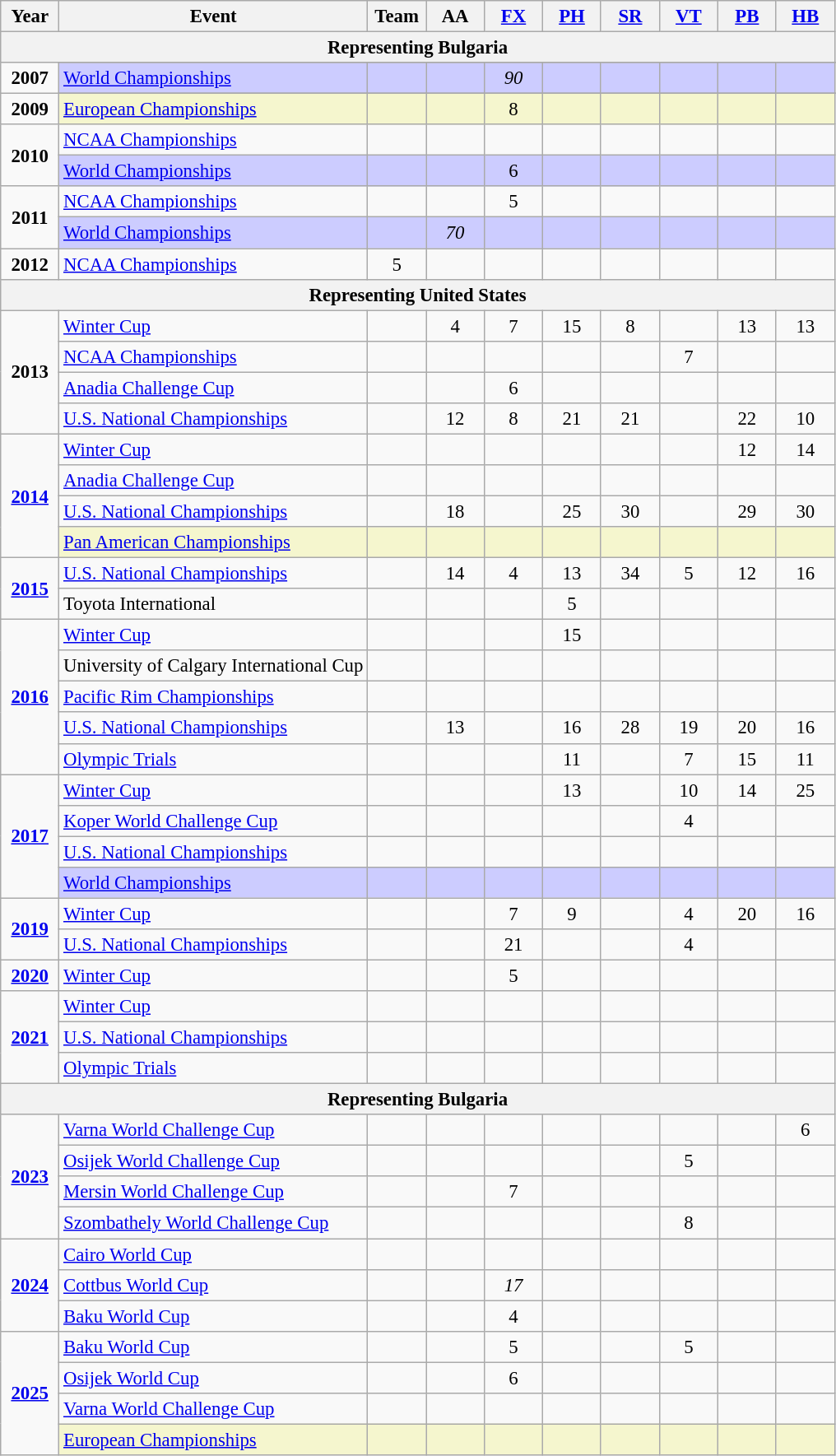<table class="wikitable sortable" style="text-align:center; font-size:95%;">
<tr>
<th width=7% class=unsortable>Year</th>
<th width=37% class=unsortable>Event</th>
<th width=7% class=unsortable>Team</th>
<th width=7% class=unsortable>AA</th>
<th width=7% class=unsortable><a href='#'>FX</a></th>
<th width=7% class=unsortable><a href='#'>PH</a></th>
<th width=7% class=unsortable><a href='#'>SR</a></th>
<th width=7% class=unsortable><a href='#'>VT</a></th>
<th width=7% class=unsortable><a href='#'>PB</a></th>
<th width=7% class=unsortable><a href='#'>HB</a></th>
</tr>
<tr>
<th colspan="10">Representing  Bulgaria</th>
</tr>
<tr>
<td rowspan="2"><strong>2007</strong></td>
</tr>
<tr bgcolor=#CCCCFF>
<td align=left><a href='#'>World Championships</a></td>
<td></td>
<td></td>
<td><em>90</em></td>
<td></td>
<td></td>
<td></td>
<td></td>
<td></td>
</tr>
<tr>
<td rowspan="2"><strong>2009</strong></td>
</tr>
<tr bgcolor="#f5f6ce">
<td align=left><a href='#'>European Championships</a></td>
<td></td>
<td></td>
<td>8</td>
<td></td>
<td></td>
<td></td>
<td></td>
<td></td>
</tr>
<tr>
<td rowspan="2"><strong>2010</strong></td>
<td align=left><a href='#'>NCAA Championships</a></td>
<td></td>
<td></td>
<td></td>
<td></td>
<td></td>
<td></td>
<td></td>
<td></td>
</tr>
<tr bgcolor=#CCCCFF>
<td align=left><a href='#'>World Championships</a></td>
<td></td>
<td></td>
<td>6</td>
<td></td>
<td></td>
<td></td>
<td></td>
<td></td>
</tr>
<tr>
<td rowspan="2"><strong>2011</strong></td>
<td align=left><a href='#'>NCAA Championships</a></td>
<td></td>
<td></td>
<td>5</td>
<td></td>
<td></td>
<td></td>
<td></td>
<td></td>
</tr>
<tr bgcolor=#CCCCFF>
<td align=left><a href='#'>World Championships</a></td>
<td></td>
<td><em>70</em></td>
<td></td>
<td></td>
<td></td>
<td></td>
<td></td>
<td></td>
</tr>
<tr>
<td rowspan="1"><strong>2012</strong></td>
<td align=left><a href='#'>NCAA Championships</a></td>
<td>5</td>
<td></td>
<td></td>
<td></td>
<td></td>
<td></td>
<td></td>
<td></td>
</tr>
<tr>
<th colspan="10">Representing  United States</th>
</tr>
<tr>
<td rowspan="4"><strong>2013</strong></td>
<td align=left><a href='#'>Winter Cup</a></td>
<td></td>
<td>4</td>
<td>7</td>
<td>15</td>
<td>8</td>
<td></td>
<td>13</td>
<td>13</td>
</tr>
<tr>
<td align=left><a href='#'>NCAA Championships</a></td>
<td></td>
<td></td>
<td></td>
<td></td>
<td></td>
<td>7</td>
<td></td>
<td></td>
</tr>
<tr>
<td align=left><a href='#'>Anadia Challenge Cup</a></td>
<td></td>
<td></td>
<td>6</td>
<td></td>
<td></td>
<td></td>
<td></td>
<td></td>
</tr>
<tr>
<td align=left><a href='#'>U.S. National Championships</a></td>
<td></td>
<td>12</td>
<td>8</td>
<td>21</td>
<td>21</td>
<td></td>
<td>22</td>
<td>10</td>
</tr>
<tr>
<td rowspan="4"><strong><a href='#'>2014</a></strong></td>
<td align=left><a href='#'>Winter Cup</a></td>
<td></td>
<td></td>
<td></td>
<td></td>
<td></td>
<td></td>
<td>12</td>
<td>14</td>
</tr>
<tr>
<td align=left><a href='#'>Anadia Challenge Cup</a></td>
<td></td>
<td></td>
<td></td>
<td></td>
<td></td>
<td></td>
<td></td>
<td></td>
</tr>
<tr>
<td align=left><a href='#'>U.S. National Championships</a></td>
<td></td>
<td>18</td>
<td></td>
<td>25</td>
<td>30</td>
<td></td>
<td>29</td>
<td>30</td>
</tr>
<tr bgcolor="#f5f6ce">
<td align=left><a href='#'>Pan American Championships</a></td>
<td></td>
<td></td>
<td></td>
<td></td>
<td></td>
<td></td>
<td></td>
<td></td>
</tr>
<tr>
<td rowspan="2"><strong><a href='#'>2015</a></strong></td>
<td align=left><a href='#'>U.S. National Championships</a></td>
<td></td>
<td>14</td>
<td>4</td>
<td>13</td>
<td>34</td>
<td>5</td>
<td>12</td>
<td>16</td>
</tr>
<tr>
<td align=left>Toyota International</td>
<td></td>
<td></td>
<td></td>
<td>5</td>
<td></td>
<td></td>
<td></td>
<td></td>
</tr>
<tr>
<td rowspan="5"><strong><a href='#'>2016</a></strong></td>
<td align=left><a href='#'>Winter Cup</a></td>
<td></td>
<td></td>
<td></td>
<td>15</td>
<td></td>
<td></td>
<td></td>
<td></td>
</tr>
<tr>
<td align=left>University of Calgary International Cup</td>
<td></td>
<td></td>
<td></td>
<td></td>
<td></td>
<td></td>
<td></td>
<td></td>
</tr>
<tr>
<td align=left><a href='#'>Pacific Rim Championships</a></td>
<td></td>
<td></td>
<td></td>
<td></td>
<td></td>
<td></td>
<td></td>
<td></td>
</tr>
<tr>
<td align=left><a href='#'>U.S. National Championships</a></td>
<td></td>
<td>13</td>
<td></td>
<td>16</td>
<td>28</td>
<td>19</td>
<td>20</td>
<td>16</td>
</tr>
<tr>
<td align=left><a href='#'>Olympic Trials</a></td>
<td></td>
<td></td>
<td></td>
<td>11</td>
<td></td>
<td>7</td>
<td>15</td>
<td>11</td>
</tr>
<tr>
<td rowspan="4"><strong><a href='#'>2017</a></strong></td>
<td align=left><a href='#'>Winter Cup</a></td>
<td></td>
<td></td>
<td></td>
<td>13</td>
<td></td>
<td>10</td>
<td>14</td>
<td>25</td>
</tr>
<tr>
<td align=left><a href='#'>Koper World Challenge Cup</a></td>
<td></td>
<td></td>
<td></td>
<td></td>
<td></td>
<td>4</td>
<td></td>
<td></td>
</tr>
<tr>
<td align=left><a href='#'>U.S. National Championships</a></td>
<td></td>
<td></td>
<td></td>
<td></td>
<td></td>
<td></td>
<td></td>
<td></td>
</tr>
<tr bgcolor=#CCCCFF>
<td align=left><a href='#'>World Championships</a></td>
<td></td>
<td></td>
<td></td>
<td></td>
<td></td>
<td></td>
<td></td>
<td></td>
</tr>
<tr>
<td rowspan="2"><strong><a href='#'>2019</a></strong></td>
<td align=left><a href='#'>Winter Cup</a></td>
<td></td>
<td></td>
<td>7</td>
<td>9</td>
<td></td>
<td>4</td>
<td>20</td>
<td>16</td>
</tr>
<tr>
<td align=left><a href='#'>U.S. National Championships</a></td>
<td></td>
<td></td>
<td>21</td>
<td></td>
<td></td>
<td>4</td>
<td></td>
<td></td>
</tr>
<tr>
<td rowspan="1"><strong><a href='#'>2020</a></strong></td>
<td align=left><a href='#'>Winter Cup</a></td>
<td></td>
<td></td>
<td>5</td>
<td></td>
<td></td>
<td></td>
<td></td>
<td></td>
</tr>
<tr>
<td rowspan="3"><strong><a href='#'>2021</a></strong></td>
<td align=left><a href='#'>Winter Cup</a></td>
<td></td>
<td></td>
<td></td>
<td></td>
<td></td>
<td></td>
<td></td>
<td></td>
</tr>
<tr>
<td align=left><a href='#'>U.S. National Championships</a></td>
<td></td>
<td></td>
<td></td>
<td></td>
<td></td>
<td></td>
<td></td>
<td></td>
</tr>
<tr>
<td align=left><a href='#'>Olympic Trials</a></td>
<td></td>
<td></td>
<td></td>
<td></td>
<td></td>
<td></td>
<td></td>
<td></td>
</tr>
<tr>
<th colspan="10">Representing  Bulgaria</th>
</tr>
<tr>
<td rowspan="4"><strong><a href='#'>2023</a></strong></td>
<td align=left><a href='#'>Varna World Challenge Cup</a></td>
<td></td>
<td></td>
<td></td>
<td></td>
<td></td>
<td></td>
<td></td>
<td>6</td>
</tr>
<tr>
<td align=left><a href='#'>Osijek World Challenge Cup</a></td>
<td></td>
<td></td>
<td></td>
<td></td>
<td></td>
<td>5</td>
<td></td>
<td></td>
</tr>
<tr>
<td align=left><a href='#'>Mersin World Challenge Cup</a></td>
<td></td>
<td></td>
<td>7</td>
<td></td>
<td></td>
<td></td>
<td></td>
<td></td>
</tr>
<tr>
<td align=left><a href='#'>Szombathely World Challenge Cup</a></td>
<td></td>
<td></td>
<td></td>
<td></td>
<td></td>
<td>8</td>
<td></td>
<td></td>
</tr>
<tr>
<td rowspan="3"><strong><a href='#'>2024</a></strong></td>
<td align=left><a href='#'>Cairo World Cup</a></td>
<td></td>
<td></td>
<td></td>
<td></td>
<td></td>
<td></td>
<td></td>
<td></td>
</tr>
<tr>
<td align=left><a href='#'>Cottbus World Cup</a></td>
<td></td>
<td></td>
<td><em>17</em></td>
<td></td>
<td></td>
<td></td>
<td></td>
<td></td>
</tr>
<tr>
<td align=left><a href='#'>Baku World Cup</a></td>
<td></td>
<td></td>
<td>4</td>
<td></td>
<td></td>
<td></td>
<td></td>
<td></td>
</tr>
<tr>
<td rowspan="4"><strong><a href='#'>2025</a></strong></td>
<td align=left><a href='#'>Baku World Cup</a></td>
<td></td>
<td></td>
<td>5</td>
<td></td>
<td></td>
<td>5</td>
<td></td>
<td></td>
</tr>
<tr>
<td align=left><a href='#'>Osijek World Cup</a></td>
<td></td>
<td></td>
<td>6</td>
<td></td>
<td></td>
<td></td>
<td></td>
<td></td>
</tr>
<tr>
<td align=left><a href='#'>Varna World Challenge Cup</a></td>
<td></td>
<td></td>
<td></td>
<td></td>
<td></td>
<td></td>
<td></td>
<td></td>
</tr>
<tr bgcolor="#f5f6ce">
<td align=left><a href='#'>European Championships</a></td>
<td></td>
<td></td>
<td></td>
<td></td>
<td></td>
<td></td>
<td></td>
<td></td>
</tr>
</table>
